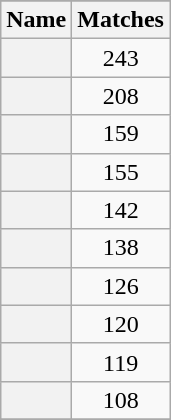<table class="wikitable sortable plainrowheaders static-row-numbers" style="text-align:center">
<tr>
</tr>
<tr>
<th scope="col">Name</th>
<th scope="col">Matches</th>
</tr>
<tr>
<th scope="row"></th>
<td>243</td>
</tr>
<tr>
<th scope="row"></th>
<td>208</td>
</tr>
<tr>
<th scope="row"></th>
<td>159</td>
</tr>
<tr>
<th scope="row"></th>
<td>155</td>
</tr>
<tr>
<th scope="row"></th>
<td>142</td>
</tr>
<tr>
<th scope="row"></th>
<td>138</td>
</tr>
<tr>
<th scope="row"></th>
<td>126</td>
</tr>
<tr>
<th scope="row"></th>
<td>120</td>
</tr>
<tr>
<th scope="row"></th>
<td>119</td>
</tr>
<tr>
<th scope="row"></th>
<td>108</td>
</tr>
<tr>
</tr>
</table>
